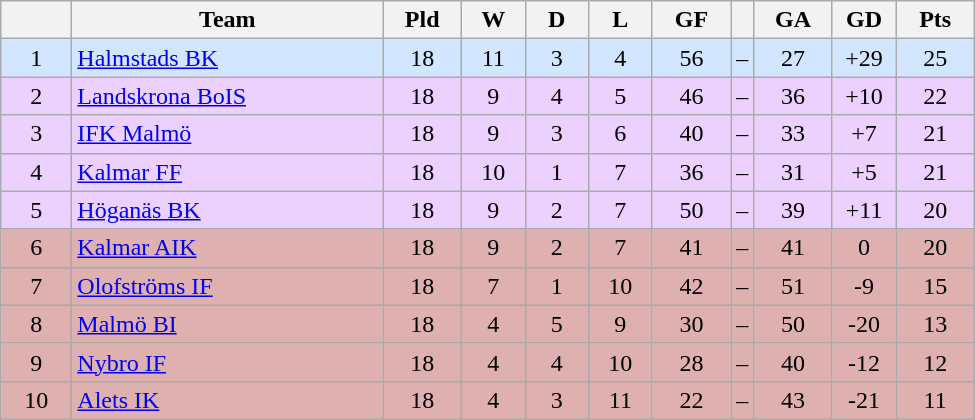<table class="wikitable" style="text-align: center;">
<tr>
<th style="width: 40px;"></th>
<th style="width: 200px;">Team</th>
<th style="width: 45px;">Pld</th>
<th style="width: 35px;">W</th>
<th style="width: 35px;">D</th>
<th style="width: 35px;">L</th>
<th style="width: 45px;">GF</th>
<th></th>
<th style="width: 45px;">GA</th>
<th style="width: 35px;">GD</th>
<th style="width: 45px;">Pts</th>
</tr>
<tr style="background: #d2e6ff">
<td>1</td>
<td style="text-align: left;"><a href='#'>Halmstads BK</a></td>
<td>18</td>
<td>11</td>
<td>3</td>
<td>4</td>
<td>56</td>
<td>–</td>
<td>27</td>
<td>+29</td>
<td>25</td>
</tr>
<tr style="background: #ecd1ff">
<td>2</td>
<td style="text-align: left;"><a href='#'>Landskrona BoIS</a></td>
<td>18</td>
<td>9</td>
<td>4</td>
<td>5</td>
<td>46</td>
<td>–</td>
<td>36</td>
<td>+10</td>
<td>22</td>
</tr>
<tr style="background: #ecd1ff">
<td>3</td>
<td style="text-align: left;"><a href='#'>IFK Malmö</a></td>
<td>18</td>
<td>9</td>
<td>3</td>
<td>6</td>
<td>40</td>
<td>–</td>
<td>33</td>
<td>+7</td>
<td>21</td>
</tr>
<tr style="background: #ecd1ff">
<td>4</td>
<td style="text-align: left;"><a href='#'>Kalmar FF</a></td>
<td>18</td>
<td>10</td>
<td>1</td>
<td>7</td>
<td>36</td>
<td>–</td>
<td>31</td>
<td>+5</td>
<td>21</td>
</tr>
<tr style="background: #ecd1ff">
<td>5</td>
<td style="text-align: left;"><a href='#'>Höganäs BK</a></td>
<td>18</td>
<td>9</td>
<td>2</td>
<td>7</td>
<td>50</td>
<td>–</td>
<td>39</td>
<td>+11</td>
<td>20</td>
</tr>
<tr style="background: #deb0b0">
<td>6</td>
<td style="text-align: left;"><a href='#'>Kalmar AIK</a></td>
<td>18</td>
<td>9</td>
<td>2</td>
<td>7</td>
<td>41</td>
<td>–</td>
<td>41</td>
<td>0</td>
<td>20</td>
</tr>
<tr style="background: #deb0b0">
<td>7</td>
<td style="text-align: left;"><a href='#'>Olofströms IF</a></td>
<td>18</td>
<td>7</td>
<td>1</td>
<td>10</td>
<td>42</td>
<td>–</td>
<td>51</td>
<td>-9</td>
<td>15</td>
</tr>
<tr style="background: #deb0b0">
<td>8</td>
<td style="text-align: left;"><a href='#'>Malmö BI</a></td>
<td>18</td>
<td>4</td>
<td>5</td>
<td>9</td>
<td>30</td>
<td>–</td>
<td>50</td>
<td>-20</td>
<td>13</td>
</tr>
<tr style="background: #deb0b0">
<td>9</td>
<td style="text-align: left;"><a href='#'>Nybro IF</a></td>
<td>18</td>
<td>4</td>
<td>4</td>
<td>10</td>
<td>28</td>
<td>–</td>
<td>40</td>
<td>-12</td>
<td>12</td>
</tr>
<tr style="background: #deb0b0">
<td>10</td>
<td style="text-align: left;"><a href='#'>Alets IK</a></td>
<td>18</td>
<td>4</td>
<td>3</td>
<td>11</td>
<td>22</td>
<td>–</td>
<td>43</td>
<td>-21</td>
<td>11</td>
</tr>
</table>
